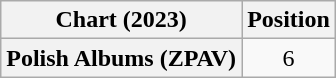<table class="wikitable sortable plainrowheaders" style="text-align:center">
<tr>
<th scope="col">Chart (2023)</th>
<th scope="col">Position</th>
</tr>
<tr>
<th scope="row">Polish Albums (ZPAV)</th>
<td>6</td>
</tr>
</table>
